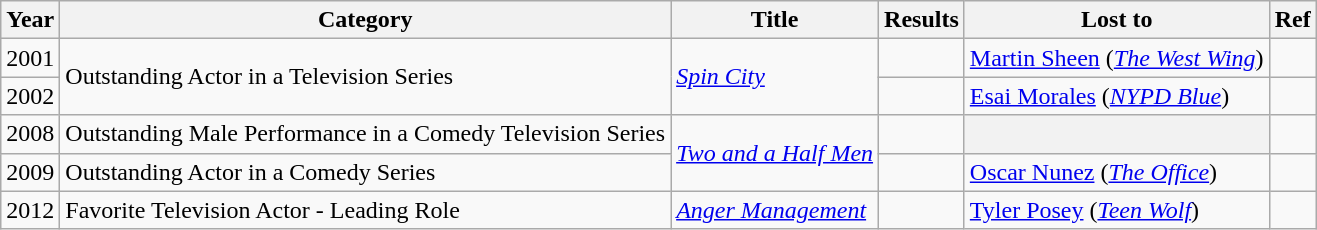<table class="wikitable">
<tr>
<th>Year</th>
<th>Category</th>
<th>Title</th>
<th>Results</th>
<th>Lost to</th>
<th>Ref</th>
</tr>
<tr>
<td>2001</td>
<td rowspan="2">Outstanding Actor in a Television Series</td>
<td rowspan="2"><em><a href='#'>Spin City</a></em></td>
<td></td>
<td><a href='#'>Martin Sheen</a> (<em><a href='#'>The West Wing</a></em>)</td>
<td></td>
</tr>
<tr>
<td>2002</td>
<td></td>
<td><a href='#'>Esai Morales</a> (<em><a href='#'>NYPD Blue</a></em>)</td>
<td></td>
</tr>
<tr>
<td>2008</td>
<td>Outstanding Male Performance in a Comedy Television Series</td>
<td rowspan="2"><em><a href='#'>Two and a Half Men</a></em></td>
<td></td>
<th></th>
<td></td>
</tr>
<tr>
<td>2009</td>
<td>Outstanding Actor in a Comedy Series</td>
<td></td>
<td><a href='#'>Oscar Nunez</a> (<em><a href='#'>The Office</a></em>)</td>
<td></td>
</tr>
<tr>
<td>2012</td>
<td>Favorite Television Actor - Leading Role</td>
<td><em><a href='#'>Anger Management</a></em></td>
<td></td>
<td><a href='#'>Tyler Posey</a> (<em><a href='#'>Teen Wolf</a></em>)</td>
<td></td>
</tr>
</table>
